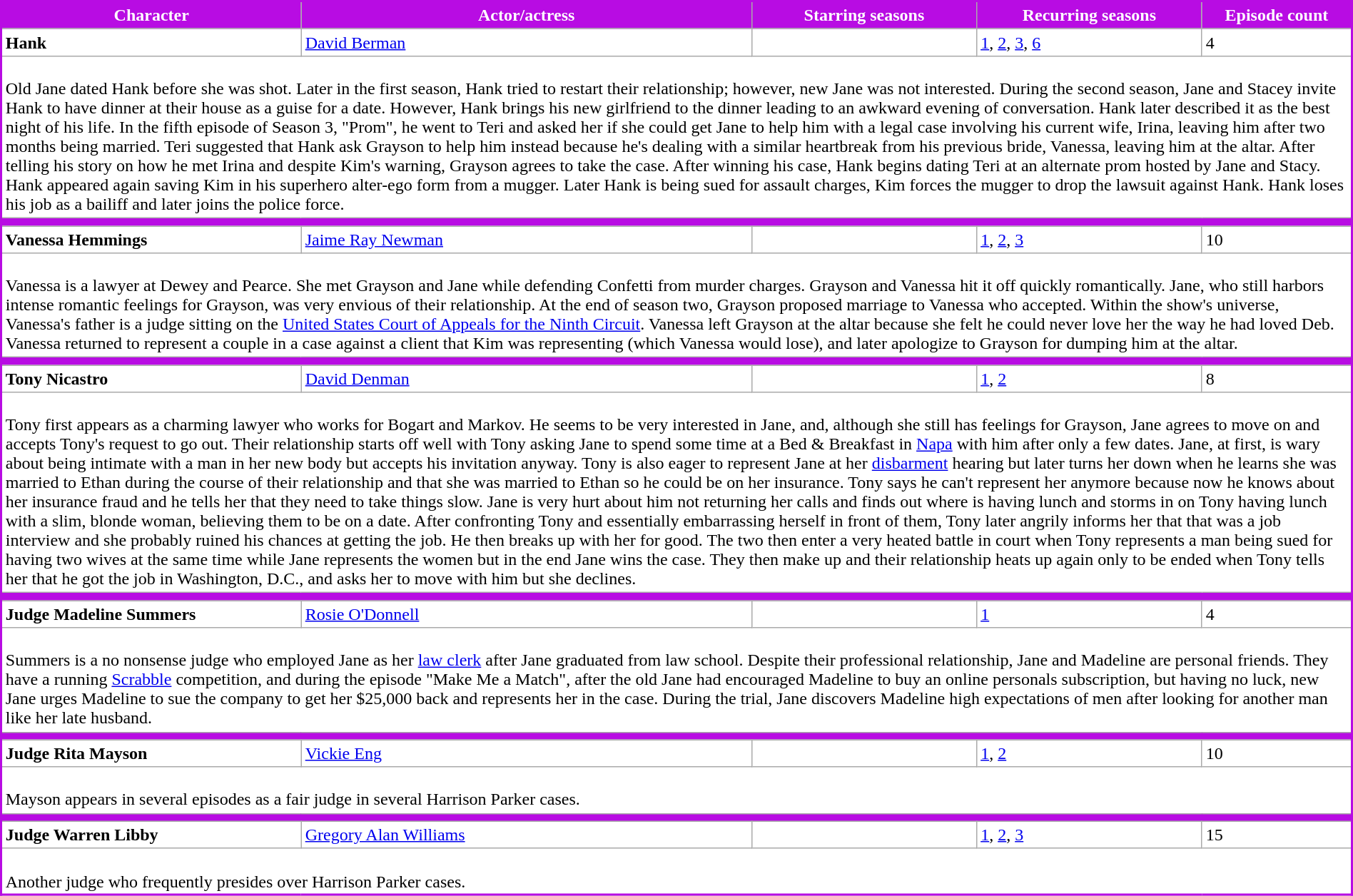<table class="wikitable sortable collapsible" style="width:100%; margin-right:auto; background: #FFFFFF; border:2px solid #b80ce3;">
<tr style="color:white">
<th style="background-color:#b80ce3; width:20%">Character</th>
<th style="background-color:#b80ce3; width:30%">Actor/actress</th>
<th style="background-color:#b80ce3; width:15%">Starring seasons</th>
<th style="background-color:#b80ce3; width:15%">Recurring seasons</th>
<th style="background-color:#b80ce3; width:10%">Episode count</th>
</tr>
<tr>
<td><strong>Hank</strong></td>
<td><a href='#'>David Berman</a></td>
<td></td>
<td><a href='#'>1</a>, <a href='#'>2</a>, <a href='#'>3</a>, <a href='#'>6</a></td>
<td>4</td>
</tr>
<tr>
<td colspan="6"><br>Old Jane dated Hank before she was shot. Later in the first season, Hank tried to restart their relationship; however, new Jane was not interested. During the second season, Jane and Stacey invite Hank to have dinner at their house as a guise for a date. However, Hank brings his new girlfriend to the dinner leading to an awkward evening of conversation. Hank later described it as the best night of his life. In the fifth episode of Season 3, "Prom", he went to Teri and asked her if she could get Jane to help him with a legal case involving his current wife, Irina, leaving him after two months being married. Teri suggested that Hank ask Grayson to help him instead because he's dealing with a similar heartbreak from his previous bride, Vanessa, leaving him at the altar. After telling his story on how he met Irina and despite Kim's warning, Grayson agrees to take the case. After winning his case, Hank begins dating Teri at an alternate prom hosted by Jane and Stacy. Hank appeared again saving Kim in his superhero alter-ego form from a mugger. Later Hank is being sued for assault charges, Kim forces the mugger to drop the lawsuit against Hank. Hank loses his job as a bailiff and later joins the police force.</td>
</tr>
<tr>
<td colspan="6" bgcolor="#b80ce3"></td>
</tr>
<tr>
<td><strong>Vanessa Hemmings</strong></td>
<td><a href='#'>Jaime Ray Newman</a></td>
<td></td>
<td><a href='#'>1</a>, <a href='#'>2</a>, <a href='#'>3</a></td>
<td>10</td>
</tr>
<tr>
<td colspan="6"><br>
Vanessa is a lawyer at Dewey and Pearce. She met Grayson and Jane while defending Confetti from murder charges. Grayson and Vanessa hit it off quickly romantically. Jane, who still harbors intense romantic feelings for Grayson, was very envious of their relationship. At the end of season two, Grayson proposed marriage to Vanessa who accepted. Within the show's universe, Vanessa's father is a judge sitting on the <a href='#'>United States Court of Appeals for the Ninth Circuit</a>. Vanessa left Grayson at the altar because she felt he could never love her the way he had loved Deb. Vanessa returned to represent a couple in a case against a client that Kim was representing (which Vanessa would lose), and later apologize to Grayson for dumping him at the altar.</td>
</tr>
<tr>
<td colspan="6" bgcolor="#b80ce3"></td>
</tr>
<tr>
<td><strong>Tony Nicastro</strong></td>
<td><a href='#'>David Denman</a></td>
<td></td>
<td><a href='#'>1</a>, <a href='#'>2</a></td>
<td>8</td>
</tr>
<tr>
<td colspan="6"><br>
Tony first appears as a charming lawyer who works for Bogart and Markov. He seems to be very interested in Jane, and, although she still has feelings for Grayson, Jane agrees to move on and accepts Tony's request to go out. Their relationship starts off well with Tony asking Jane to spend some time at a Bed & Breakfast in <a href='#'>Napa</a> with him after only a few dates. Jane, at first, is wary about being intimate with a man in her new body but accepts his invitation anyway. Tony is also eager to represent Jane at her <a href='#'>disbarment</a> hearing but later turns her down when he learns she was married to Ethan during the course of their relationship and that she was married to Ethan so he could be on her insurance. Tony says he can't represent her anymore because now he knows about her insurance fraud and he tells her that they need to take things slow. Jane is very hurt about him not returning her calls and finds out where is having lunch and storms in on Tony having lunch with a slim, blonde woman, believing them to be on a date. After confronting Tony and essentially embarrassing herself in front of them, Tony later angrily informs her that that was a job interview and she probably ruined his chances at getting the job. He then breaks up with her for good. The two then enter a very heated battle in court when Tony represents a man being sued for having two wives at the same time while Jane represents the women but in the end Jane wins the case. They then make up and their relationship heats up again only to be ended when Tony tells her that he got the job in Washington, D.C., and asks her to move with him but she declines.</td>
</tr>
<tr>
<td colspan="6" bgcolor="#b80ce3"></td>
</tr>
<tr>
<td><strong>Judge Madeline Summers</strong></td>
<td><a href='#'>Rosie O'Donnell</a></td>
<td></td>
<td><a href='#'>1</a></td>
<td>4</td>
</tr>
<tr>
<td colspan="6"><br>
Summers is a no nonsense judge who employed Jane as her <a href='#'>law clerk</a> after Jane graduated from law school. Despite their professional relationship, Jane and Madeline are personal friends. They have a running <a href='#'>Scrabble</a> competition, and during the episode "Make Me a Match", after the old Jane had encouraged Madeline to buy an online personals subscription, but having no luck, new Jane urges Madeline to sue the company to get her $25,000 back and represents her in the case. During the trial, Jane discovers Madeline high expectations of men after looking for another man like her late husband.</td>
</tr>
<tr>
<td colspan="6" bgcolor="#b80ce3"></td>
</tr>
<tr>
<td><strong>Judge Rita Mayson</strong></td>
<td><a href='#'>Vickie Eng</a></td>
<td></td>
<td><a href='#'>1</a>, <a href='#'>2</a></td>
<td>10</td>
</tr>
<tr>
<td colspan="6"><br>Mayson appears in several episodes as a fair judge in several Harrison Parker cases.</td>
</tr>
<tr>
<td colspan="6" bgcolor="#b80ce3"></td>
</tr>
<tr>
<td><strong>Judge Warren Libby</strong></td>
<td><a href='#'>Gregory Alan Williams</a></td>
<td></td>
<td><a href='#'>1</a>, <a href='#'>2</a>, <a href='#'>3</a></td>
<td>15</td>
</tr>
<tr>
<td colspan="6"><br>Another judge who frequently presides over Harrison Parker cases.</td>
</tr>
<tr>
</tr>
</table>
